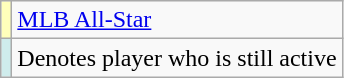<table class="wikitable">
<tr>
<th scope="row" style="text-align:center; background:#ffb;"></th>
<td><a href='#'>MLB All-Star</a></td>
</tr>
<tr>
<th scope="row" style="text-align:center; background:#cfecec;"></th>
<td>Denotes player who is still active</td>
</tr>
</table>
